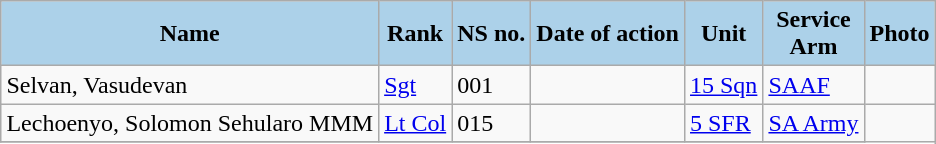<table class="wikitable sortable" style="margin:0.5em auto; font-size:100%;">
<tr>
<th scope="row"; style="background-color: #ACD1E9;">Name</th>
<th scope="row"; style="background-color: #ACD1E9;">Rank</th>
<th scope="row"; style="background-color: #ACD1E9;">NS no.</th>
<th scope="row"; style="background-color: #ACD1E9;">Date of action</th>
<th scope="row"; style="background-color: #ACD1E9;">Unit</th>
<th scope="row"; style="background-color: #ACD1E9;">Service<br>Arm</th>
<th scope="row"; style="background-color: #ACD1E9;">Photo</th>
</tr>
<tr>
<td>Selvan, Vasudevan </td>
<td data-sort-value="15"><a href='#'>Sgt</a></td>
<td>001</td>
<td></td>
<td><a href='#'>15 Sqn</a></td>
<td><a href='#'>SAAF</a></td>
<td></td>
</tr>
<tr>
<td>Lechoenyo, Solomon Sehularo MMM </td>
<td data-sort-value="6"><a href='#'>Lt Col</a></td>
<td>015</td>
<td></td>
<td><a href='#'>5 SFR</a></td>
<td><a href='#'>SA Army</a></td>
</tr>
<tr>
</tr>
</table>
